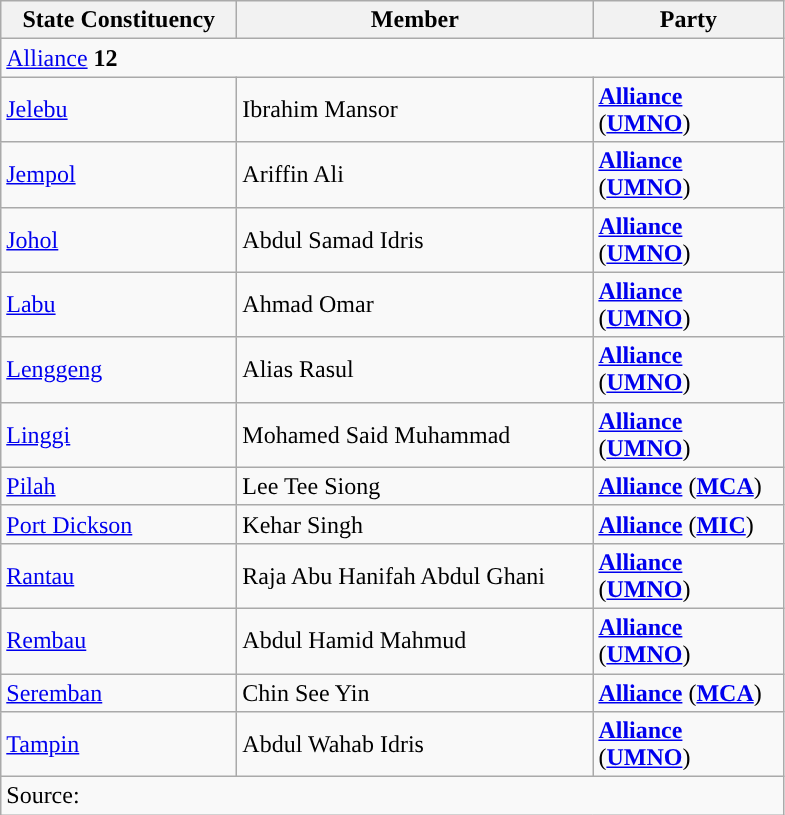<table class="wikitable sortable">
<tr>
<th style="width:150px;">State Constituency</th>
<th style="width:230px;">Member</th>
<th style="width:120px;">Party</th>
</tr>
<tr>
<td colspan="3"><a href='#'>Alliance</a> <strong>12</strong></td>
</tr>
<tr>
<td><a href='#'>Jelebu</a></td>
<td>Ibrahim Mansor</td>
<td><strong><a href='#'>Alliance</a></strong> (<strong><a href='#'>UMNO</a></strong>)</td>
</tr>
<tr>
<td><a href='#'>Jempol</a></td>
<td>Ariffin Ali</td>
<td><strong><a href='#'>Alliance</a></strong> (<strong><a href='#'>UMNO</a></strong>)</td>
</tr>
<tr>
<td><a href='#'>Johol</a></td>
<td>Abdul Samad Idris</td>
<td><strong><a href='#'>Alliance</a></strong> (<strong><a href='#'>UMNO</a></strong>)</td>
</tr>
<tr>
<td><a href='#'>Labu</a></td>
<td>Ahmad Omar</td>
<td><strong><a href='#'>Alliance</a></strong> (<strong><a href='#'>UMNO</a></strong>)</td>
</tr>
<tr>
<td><a href='#'>Lenggeng</a></td>
<td>Alias Rasul</td>
<td><strong><a href='#'>Alliance</a></strong> (<strong><a href='#'>UMNO</a></strong>)</td>
</tr>
<tr>
<td><a href='#'>Linggi</a></td>
<td>Mohamed Said Muhammad</td>
<td><strong><a href='#'>Alliance</a></strong> (<strong><a href='#'>UMNO</a></strong>)</td>
</tr>
<tr>
<td><a href='#'>Pilah</a></td>
<td>Lee Tee Siong</td>
<td><strong><a href='#'>Alliance</a></strong> (<strong><a href='#'>MCA</a></strong>)</td>
</tr>
<tr>
<td><a href='#'>Port Dickson</a></td>
<td>Kehar Singh</td>
<td><strong><a href='#'>Alliance</a></strong> (<strong><a href='#'>MIC</a></strong>)</td>
</tr>
<tr>
<td><a href='#'>Rantau</a></td>
<td>Raja Abu Hanifah Abdul Ghani</td>
<td><strong><a href='#'>Alliance</a></strong> (<strong><a href='#'>UMNO</a></strong>)</td>
</tr>
<tr>
<td><a href='#'>Rembau</a></td>
<td>Abdul Hamid Mahmud</td>
<td><strong><a href='#'>Alliance</a></strong> (<strong><a href='#'>UMNO</a></strong>)</td>
</tr>
<tr>
<td><a href='#'>Seremban</a></td>
<td>Chin See Yin</td>
<td><strong><a href='#'>Alliance</a></strong> (<strong><a href='#'>MCA</a></strong>)</td>
</tr>
<tr>
<td><a href='#'>Tampin</a></td>
<td>Abdul Wahab Idris</td>
<td><strong><a href='#'>Alliance</a></strong> (<strong><a href='#'>UMNO</a></strong>)</td>
</tr>
<tr>
<td colspan="3">Source:</td>
</tr>
</table>
